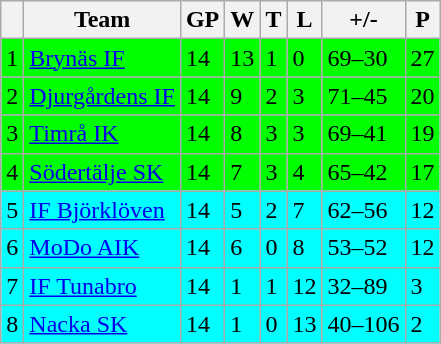<table class="wikitable">
<tr>
<th></th>
<th>Team</th>
<th>GP</th>
<th>W</th>
<th>T</th>
<th>L</th>
<th>+/-</th>
<th>P</th>
</tr>
<tr style="background:#00FF00">
<td>1</td>
<td><a href='#'>Brynäs IF</a></td>
<td>14</td>
<td>13</td>
<td>1</td>
<td>0</td>
<td>69–30</td>
<td>27</td>
</tr>
<tr style="background:#00FF00">
<td>2</td>
<td><a href='#'>Djurgårdens IF</a></td>
<td>14</td>
<td>9</td>
<td>2</td>
<td>3</td>
<td>71–45</td>
<td>20</td>
</tr>
<tr style="background:#00FF00">
<td>3</td>
<td><a href='#'>Timrå IK</a></td>
<td>14</td>
<td>8</td>
<td>3</td>
<td>3</td>
<td>69–41</td>
<td>19</td>
</tr>
<tr style="background:#00FF00">
<td>4</td>
<td><a href='#'>Södertälje SK</a></td>
<td>14</td>
<td>7</td>
<td>3</td>
<td>4</td>
<td>65–42</td>
<td>17</td>
</tr>
<tr style="background:#00FFFF">
<td>5</td>
<td><a href='#'>IF Björklöven</a></td>
<td>14</td>
<td>5</td>
<td>2</td>
<td>7</td>
<td>62–56</td>
<td>12</td>
</tr>
<tr style="background:#00FFFF">
<td>6</td>
<td><a href='#'>MoDo AIK</a></td>
<td>14</td>
<td>6</td>
<td>0</td>
<td>8</td>
<td>53–52</td>
<td>12</td>
</tr>
<tr style="background:#00FFFF">
<td>7</td>
<td><a href='#'>IF Tunabro</a></td>
<td>14</td>
<td>1</td>
<td>1</td>
<td>12</td>
<td>32–89</td>
<td>3</td>
</tr>
<tr style="background:#00FFFF">
<td>8</td>
<td><a href='#'>Nacka SK</a></td>
<td>14</td>
<td>1</td>
<td>0</td>
<td>13</td>
<td>40–106</td>
<td>2</td>
</tr>
</table>
